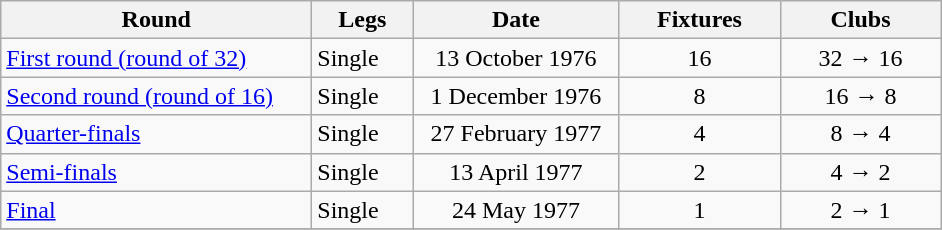<table class="wikitable" style="text-align:left">
<tr>
<th width=200>Round</th>
<th width=60>Legs</th>
<th width=130>Date</th>
<th width=100>Fixtures</th>
<th width=100>Clubs</th>
</tr>
<tr>
<td><a href='#'>First round (round of 32)</a></td>
<td>Single</td>
<td align="center">13 October 1976</td>
<td align="center">16</td>
<td align="center">32 → 16</td>
</tr>
<tr>
<td><a href='#'>Second round (round of 16)</a></td>
<td>Single</td>
<td align="center">1 December 1976</td>
<td align="center">8</td>
<td align="center">16 → 8</td>
</tr>
<tr>
<td><a href='#'>Quarter-finals</a></td>
<td>Single</td>
<td align="center">27 February 1977</td>
<td align="center">4</td>
<td align="center">8 → 4</td>
</tr>
<tr>
<td><a href='#'>Semi-finals</a></td>
<td>Single</td>
<td align="center">13 April 1977</td>
<td align="center">2</td>
<td align="center">4 → 2</td>
</tr>
<tr>
<td><a href='#'>Final</a></td>
<td>Single</td>
<td align="center">24 May 1977</td>
<td align="center">1</td>
<td align="center">2 → 1</td>
</tr>
<tr>
</tr>
</table>
